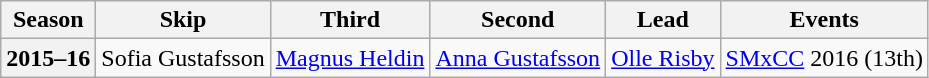<table class="wikitable">
<tr>
<th scope="col">Season</th>
<th scope="col">Skip</th>
<th scope="col">Third</th>
<th scope="col">Second</th>
<th scope="col">Lead</th>
<th scope="col">Events</th>
</tr>
<tr>
<th scope="row">2015–16</th>
<td>Sofia Gustafsson</td>
<td><a href='#'>Magnus Heldin</a></td>
<td><a href='#'>Anna Gustafsson</a></td>
<td><a href='#'>Olle Risby</a></td>
<td><a href='#'>SMxCC</a> 2016 (13th)</td>
</tr>
</table>
